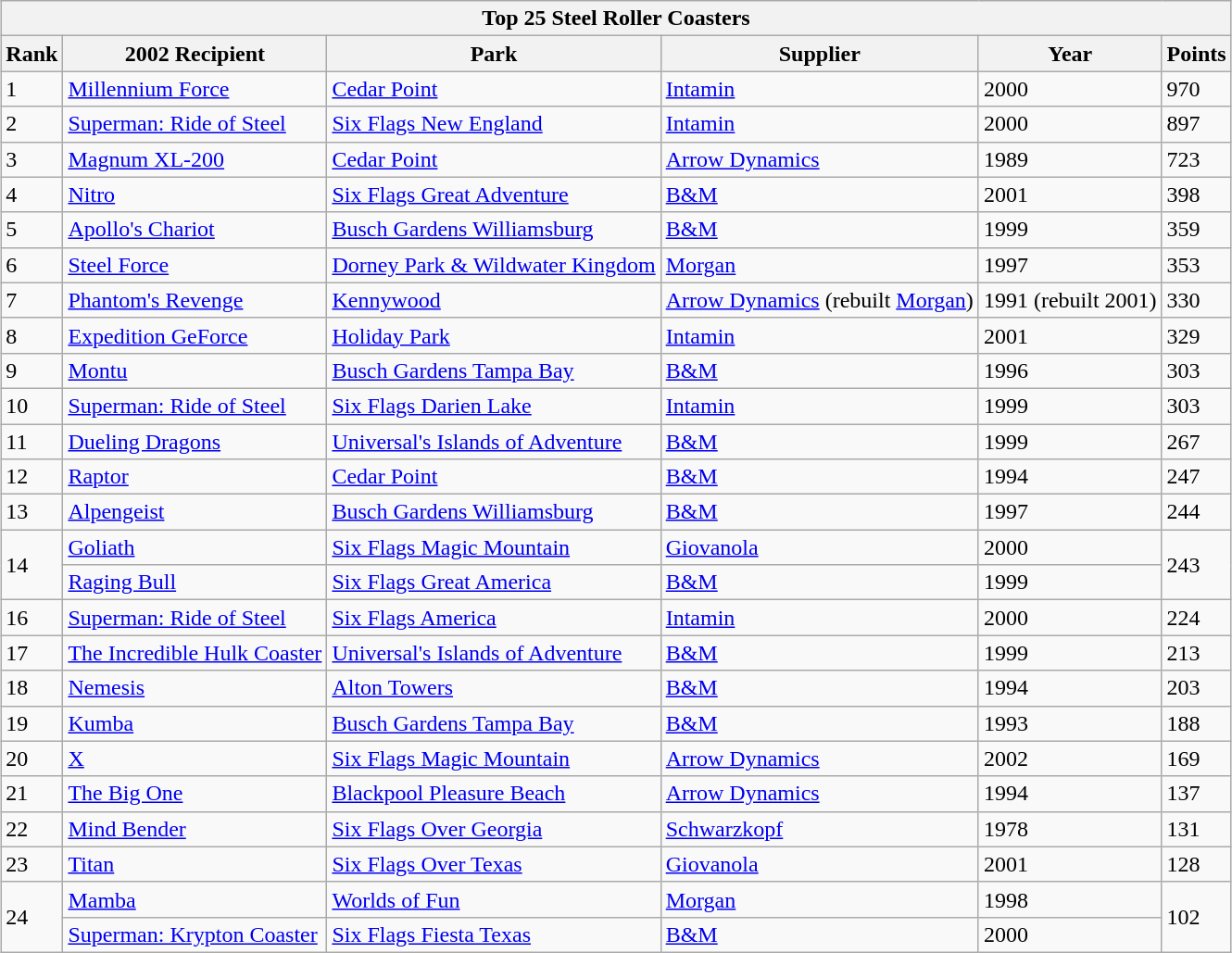<table class="wikitable" style="margin:1em auto;">
<tr>
<th colspan="500"><strong>Top 25 Steel Roller Coasters</strong></th>
</tr>
<tr>
<th>Rank</th>
<th>2002 Recipient</th>
<th>Park</th>
<th>Supplier</th>
<th>Year</th>
<th>Points</th>
</tr>
<tr>
<td>1</td>
<td><a href='#'>Millennium Force</a></td>
<td><a href='#'>Cedar Point</a></td>
<td><a href='#'>Intamin</a></td>
<td>2000</td>
<td>970</td>
</tr>
<tr>
<td>2</td>
<td><a href='#'>Superman: Ride of Steel</a></td>
<td><a href='#'>Six Flags New England</a></td>
<td><a href='#'>Intamin</a></td>
<td>2000</td>
<td>897</td>
</tr>
<tr>
<td>3</td>
<td><a href='#'>Magnum XL-200</a></td>
<td><a href='#'>Cedar Point</a></td>
<td><a href='#'>Arrow Dynamics</a></td>
<td>1989</td>
<td>723</td>
</tr>
<tr>
<td>4</td>
<td><a href='#'>Nitro</a></td>
<td><a href='#'>Six Flags Great Adventure</a></td>
<td><a href='#'>B&M</a></td>
<td>2001</td>
<td>398</td>
</tr>
<tr>
<td>5</td>
<td><a href='#'>Apollo's Chariot</a></td>
<td><a href='#'>Busch Gardens Williamsburg</a></td>
<td><a href='#'>B&M</a></td>
<td>1999</td>
<td>359</td>
</tr>
<tr>
<td>6</td>
<td><a href='#'>Steel Force</a></td>
<td><a href='#'>Dorney Park & Wildwater Kingdom</a></td>
<td><a href='#'>Morgan</a></td>
<td>1997</td>
<td>353</td>
</tr>
<tr>
<td>7</td>
<td><a href='#'>Phantom's Revenge</a></td>
<td><a href='#'>Kennywood</a></td>
<td><a href='#'>Arrow Dynamics</a> (rebuilt <a href='#'>Morgan</a>)</td>
<td>1991 (rebuilt 2001)</td>
<td>330</td>
</tr>
<tr>
<td>8</td>
<td><a href='#'>Expedition GeForce</a></td>
<td><a href='#'>Holiday Park</a></td>
<td><a href='#'>Intamin</a></td>
<td>2001</td>
<td>329</td>
</tr>
<tr>
<td>9</td>
<td><a href='#'>Montu</a></td>
<td><a href='#'>Busch Gardens Tampa Bay</a></td>
<td><a href='#'>B&M</a></td>
<td>1996</td>
<td>303</td>
</tr>
<tr>
<td>10</td>
<td><a href='#'>Superman: Ride of Steel</a></td>
<td><a href='#'>Six Flags Darien Lake</a></td>
<td><a href='#'>Intamin</a></td>
<td>1999</td>
<td>303</td>
</tr>
<tr>
<td>11</td>
<td><a href='#'>Dueling Dragons</a></td>
<td><a href='#'>Universal's Islands of Adventure</a></td>
<td><a href='#'>B&M</a></td>
<td>1999</td>
<td>267</td>
</tr>
<tr>
<td>12</td>
<td><a href='#'>Raptor</a></td>
<td><a href='#'>Cedar Point</a></td>
<td><a href='#'>B&M</a></td>
<td>1994</td>
<td>247</td>
</tr>
<tr>
<td>13</td>
<td><a href='#'>Alpengeist</a></td>
<td><a href='#'>Busch Gardens Williamsburg</a></td>
<td><a href='#'>B&M</a></td>
<td>1997</td>
<td>244</td>
</tr>
<tr>
<td rowspan="2">14</td>
<td><a href='#'>Goliath</a></td>
<td><a href='#'>Six Flags Magic Mountain</a></td>
<td><a href='#'>Giovanola</a></td>
<td>2000</td>
<td rowspan="2">243</td>
</tr>
<tr>
<td><a href='#'>Raging Bull</a></td>
<td><a href='#'>Six Flags Great America</a></td>
<td><a href='#'>B&M</a></td>
<td>1999</td>
</tr>
<tr>
<td>16</td>
<td><a href='#'>Superman: Ride of Steel</a></td>
<td><a href='#'>Six Flags America</a></td>
<td><a href='#'>Intamin</a></td>
<td>2000</td>
<td>224</td>
</tr>
<tr>
<td>17</td>
<td><a href='#'>The Incredible Hulk Coaster</a></td>
<td><a href='#'>Universal's Islands of Adventure</a></td>
<td><a href='#'>B&M</a></td>
<td>1999</td>
<td>213</td>
</tr>
<tr>
<td>18</td>
<td><a href='#'>Nemesis</a></td>
<td><a href='#'>Alton Towers</a></td>
<td><a href='#'>B&M</a></td>
<td>1994</td>
<td>203</td>
</tr>
<tr>
<td>19</td>
<td><a href='#'>Kumba</a></td>
<td><a href='#'>Busch Gardens Tampa Bay</a></td>
<td><a href='#'>B&M</a></td>
<td>1993</td>
<td>188</td>
</tr>
<tr>
<td>20</td>
<td><a href='#'>X</a></td>
<td><a href='#'>Six Flags Magic Mountain</a></td>
<td><a href='#'>Arrow Dynamics</a></td>
<td>2002</td>
<td>169</td>
</tr>
<tr>
<td>21</td>
<td><a href='#'>The Big One</a></td>
<td><a href='#'>Blackpool Pleasure Beach</a></td>
<td><a href='#'>Arrow Dynamics</a></td>
<td>1994</td>
<td>137</td>
</tr>
<tr>
<td>22</td>
<td><a href='#'>Mind Bender</a></td>
<td><a href='#'>Six Flags Over Georgia</a></td>
<td><a href='#'>Schwarzkopf</a></td>
<td>1978</td>
<td>131</td>
</tr>
<tr>
<td>23</td>
<td><a href='#'>Titan</a></td>
<td><a href='#'>Six Flags Over Texas</a></td>
<td><a href='#'>Giovanola</a></td>
<td>2001</td>
<td>128</td>
</tr>
<tr>
<td rowspan="2">24</td>
<td><a href='#'>Mamba</a></td>
<td><a href='#'>Worlds of Fun</a></td>
<td><a href='#'>Morgan</a></td>
<td>1998</td>
<td rowspan="2">102</td>
</tr>
<tr>
<td><a href='#'>Superman: Krypton Coaster</a></td>
<td><a href='#'>Six Flags Fiesta Texas</a></td>
<td><a href='#'>B&M</a></td>
<td>2000</td>
</tr>
</table>
